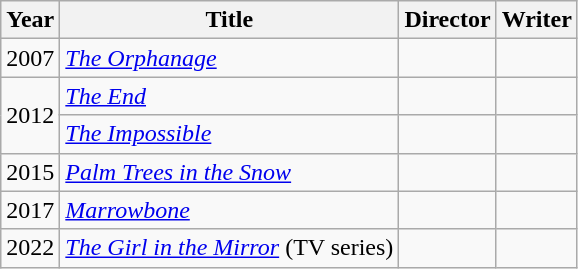<table class="wikitable">
<tr>
<th>Year</th>
<th>Title</th>
<th>Director</th>
<th>Writer</th>
</tr>
<tr>
<td>2007</td>
<td><em><a href='#'>The Orphanage</a></em></td>
<td></td>
<td></td>
</tr>
<tr>
<td rowspan=2>2012</td>
<td><em><a href='#'>The End</a></em></td>
<td></td>
<td></td>
</tr>
<tr>
<td><em><a href='#'>The Impossible</a></em></td>
<td></td>
<td></td>
</tr>
<tr>
<td>2015</td>
<td><em><a href='#'>Palm Trees in the Snow</a></em></td>
<td></td>
<td></td>
</tr>
<tr>
<td>2017</td>
<td><em><a href='#'>Marrowbone</a></em></td>
<td></td>
<td></td>
</tr>
<tr>
<td>2022</td>
<td><em><a href='#'>The Girl in the Mirror</a></em> (TV series)</td>
<td></td>
<td></td>
</tr>
</table>
